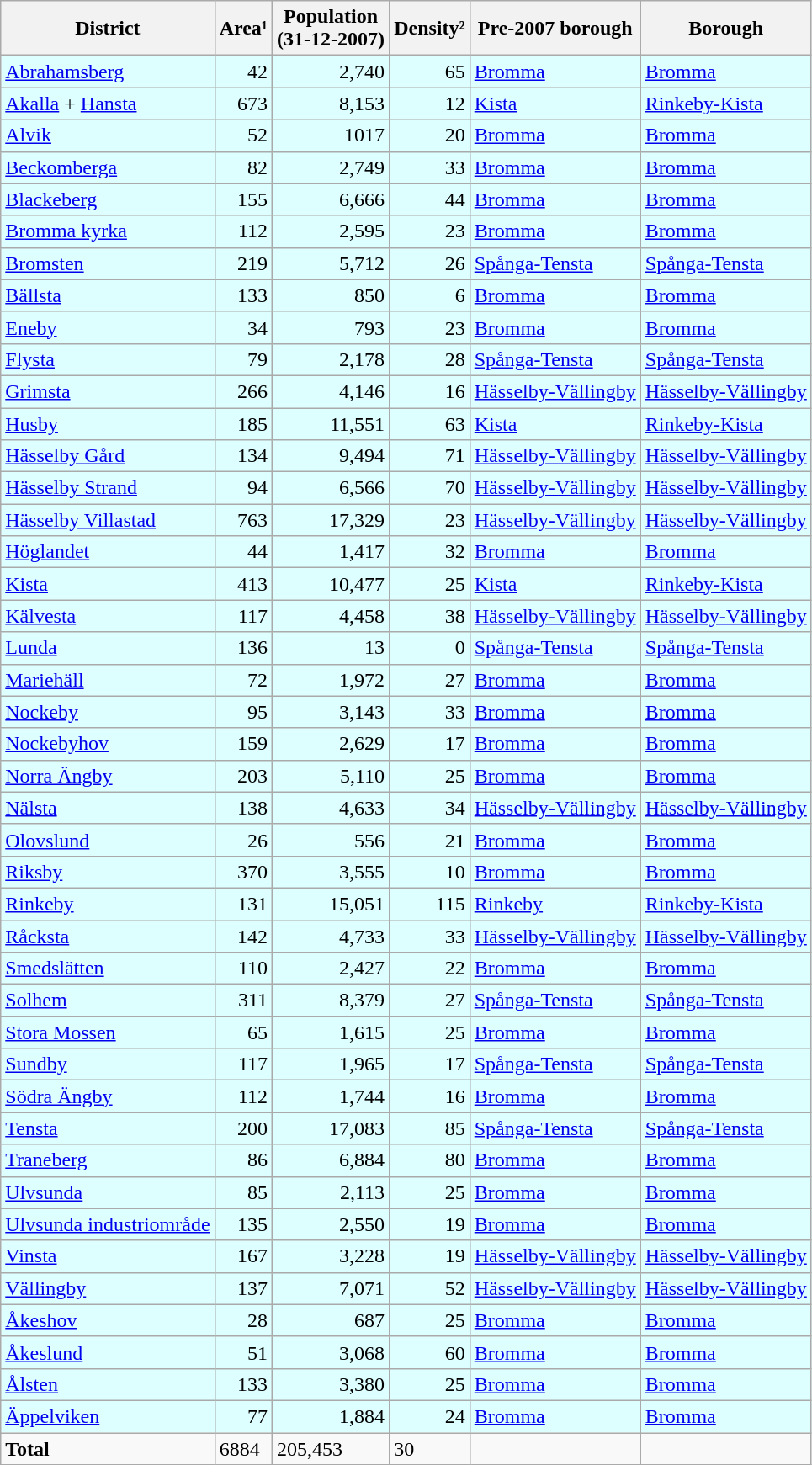<table class=wikitable>
<tr>
<th>District</th>
<th>Area¹</th>
<th>Population<br>(31-12-2007)</th>
<th>Density²</th>
<th>Pre-2007 borough</th>
<th>Borough</th>
</tr>
<tr align=right bgcolor=#ddffff>
<td align=left><a href='#'>Abrahamsberg</a></td>
<td>42</td>
<td>2,740</td>
<td>65</td>
<td align=left><a href='#'>Bromma</a></td>
<td align=left><a href='#'>Bromma</a></td>
</tr>
<tr align=right bgcolor=#ddffff>
<td align=left><a href='#'>Akalla</a> + <a href='#'>Hansta</a></td>
<td>673</td>
<td>8,153</td>
<td>12</td>
<td align=left><a href='#'>Kista</a></td>
<td align=left><a href='#'>Rinkeby-Kista</a></td>
</tr>
<tr align=right bgcolor=#ddffff>
<td align=left><a href='#'>Alvik</a></td>
<td>52</td>
<td>1017</td>
<td>20</td>
<td align=left><a href='#'>Bromma</a></td>
<td align=left><a href='#'>Bromma</a></td>
</tr>
<tr align=right bgcolor=#ddffff>
<td align=left><a href='#'>Beckomberga</a></td>
<td>82</td>
<td>2,749</td>
<td>33</td>
<td align=left><a href='#'>Bromma</a></td>
<td align=left><a href='#'>Bromma</a></td>
</tr>
<tr align=right bgcolor=#ddffff>
<td align=left><a href='#'>Blackeberg</a></td>
<td>155</td>
<td>6,666</td>
<td>44</td>
<td align=left><a href='#'>Bromma</a></td>
<td align=left><a href='#'>Bromma</a></td>
</tr>
<tr align=right bgcolor=#ddffff>
<td align=left><a href='#'>Bromma kyrka</a></td>
<td>112</td>
<td>2,595</td>
<td>23</td>
<td align=left><a href='#'>Bromma</a></td>
<td align=left><a href='#'>Bromma</a></td>
</tr>
<tr align=right bgcolor=#ddffff>
<td align=left><a href='#'>Bromsten</a></td>
<td>219</td>
<td>5,712</td>
<td>26</td>
<td align=left><a href='#'>Spånga-Tensta</a></td>
<td align=left><a href='#'>Spånga-Tensta</a></td>
</tr>
<tr align=right bgcolor=#ddffff>
<td align=left><a href='#'>Bällsta</a></td>
<td>133</td>
<td>850</td>
<td>6</td>
<td align=left><a href='#'>Bromma</a></td>
<td align=left><a href='#'>Bromma</a></td>
</tr>
<tr align=right bgcolor=#ddffff>
<td align=left><a href='#'>Eneby</a></td>
<td>34</td>
<td>793</td>
<td>23</td>
<td align=left><a href='#'>Bromma</a></td>
<td align=left><a href='#'>Bromma</a></td>
</tr>
<tr align=right bgcolor=#ddffff>
<td align=left><a href='#'>Flysta</a></td>
<td>79</td>
<td>2,178</td>
<td>28</td>
<td align=left><a href='#'>Spånga-Tensta</a></td>
<td align=left><a href='#'>Spånga-Tensta</a></td>
</tr>
<tr align=right bgcolor=#ddffff>
<td align=left><a href='#'>Grimsta</a></td>
<td>266</td>
<td>4,146</td>
<td>16</td>
<td align=left><a href='#'>Hässelby-Vällingby</a></td>
<td align=left><a href='#'>Hässelby-Vällingby</a></td>
</tr>
<tr align=right bgcolor=#ddffff>
<td align=left><a href='#'>Husby</a></td>
<td>185</td>
<td>11,551</td>
<td>63</td>
<td align=left><a href='#'>Kista</a></td>
<td align=left><a href='#'>Rinkeby-Kista</a></td>
</tr>
<tr align=right bgcolor=#ddffff>
<td align=left><a href='#'>Hässelby Gård</a></td>
<td>134</td>
<td>9,494</td>
<td>71</td>
<td align=left><a href='#'>Hässelby-Vällingby</a></td>
<td align=left><a href='#'>Hässelby-Vällingby</a></td>
</tr>
<tr align=right bgcolor=#ddffff>
<td align=left><a href='#'>Hässelby Strand</a></td>
<td>94</td>
<td>6,566</td>
<td>70</td>
<td align=left><a href='#'>Hässelby-Vällingby</a></td>
<td align=left><a href='#'>Hässelby-Vällingby</a></td>
</tr>
<tr align=right bgcolor=#ddffff>
<td align=left><a href='#'>Hässelby Villastad</a></td>
<td>763</td>
<td>17,329</td>
<td>23</td>
<td align=left><a href='#'>Hässelby-Vällingby</a></td>
<td align=left><a href='#'>Hässelby-Vällingby</a></td>
</tr>
<tr align=right bgcolor=#ddffff>
<td align=left><a href='#'>Höglandet</a></td>
<td>44</td>
<td>1,417</td>
<td>32</td>
<td align=left><a href='#'>Bromma</a></td>
<td align=left><a href='#'>Bromma</a></td>
</tr>
<tr align=right bgcolor=#ddffff>
<td align=left><a href='#'>Kista</a></td>
<td>413</td>
<td>10,477</td>
<td>25</td>
<td align=left><a href='#'>Kista</a></td>
<td align=left><a href='#'>Rinkeby-Kista</a></td>
</tr>
<tr align=right bgcolor=#ddffff>
<td align=left><a href='#'>Kälvesta</a></td>
<td>117</td>
<td>4,458</td>
<td>38</td>
<td align=left><a href='#'>Hässelby-Vällingby</a></td>
<td align=left><a href='#'>Hässelby-Vällingby</a></td>
</tr>
<tr align=right bgcolor=#ddffff>
<td align=left><a href='#'>Lunda</a></td>
<td>136</td>
<td>13</td>
<td>0</td>
<td align=left><a href='#'>Spånga-Tensta</a></td>
<td align=left><a href='#'>Spånga-Tensta</a></td>
</tr>
<tr align=right bgcolor=#ddffff>
<td align=left><a href='#'>Mariehäll</a></td>
<td>72</td>
<td>1,972</td>
<td>27</td>
<td align=left><a href='#'>Bromma</a></td>
<td align=left><a href='#'>Bromma</a></td>
</tr>
<tr align=right bgcolor=#ddffff>
<td align=left><a href='#'>Nockeby</a></td>
<td>95</td>
<td>3,143</td>
<td>33</td>
<td align=left><a href='#'>Bromma</a></td>
<td align=left><a href='#'>Bromma</a></td>
</tr>
<tr align=right bgcolor=#ddffff>
<td align=left><a href='#'>Nockebyhov</a></td>
<td>159</td>
<td>2,629</td>
<td>17</td>
<td align=left><a href='#'>Bromma</a></td>
<td align=left><a href='#'>Bromma</a></td>
</tr>
<tr align=right bgcolor=#ddffff>
<td align=left><a href='#'>Norra Ängby</a></td>
<td>203</td>
<td>5,110</td>
<td>25</td>
<td align=left><a href='#'>Bromma</a></td>
<td align=left><a href='#'>Bromma</a></td>
</tr>
<tr align=right bgcolor=#ddffff>
<td align=left><a href='#'>Nälsta</a></td>
<td>138</td>
<td>4,633</td>
<td>34</td>
<td align=left><a href='#'>Hässelby-Vällingby</a></td>
<td align=left><a href='#'>Hässelby-Vällingby</a></td>
</tr>
<tr align=right bgcolor=#ddffff>
<td align=left><a href='#'>Olovslund</a></td>
<td>26</td>
<td>556</td>
<td>21</td>
<td align=left><a href='#'>Bromma</a></td>
<td align=left><a href='#'>Bromma</a></td>
</tr>
<tr align=right bgcolor=#ddffff>
<td align=left><a href='#'>Riksby</a></td>
<td>370</td>
<td>3,555</td>
<td>10</td>
<td align=left><a href='#'>Bromma</a></td>
<td align=left><a href='#'>Bromma</a></td>
</tr>
<tr align=right bgcolor=#ddffff>
<td align=left><a href='#'>Rinkeby</a></td>
<td>131</td>
<td>15,051</td>
<td>115</td>
<td align=left><a href='#'>Rinkeby</a></td>
<td align=left><a href='#'>Rinkeby-Kista</a></td>
</tr>
<tr align=right bgcolor=#ddffff>
<td align=left><a href='#'>Råcksta</a></td>
<td>142</td>
<td>4,733</td>
<td>33</td>
<td align=left><a href='#'>Hässelby-Vällingby</a></td>
<td align=left><a href='#'>Hässelby-Vällingby</a></td>
</tr>
<tr align=right bgcolor=#ddffff>
<td align=left><a href='#'>Smedslätten</a></td>
<td>110</td>
<td>2,427</td>
<td>22</td>
<td align=left><a href='#'>Bromma</a></td>
<td align=left><a href='#'>Bromma</a></td>
</tr>
<tr align=right bgcolor=#ddffff>
<td align=left><a href='#'>Solhem</a></td>
<td>311</td>
<td>8,379</td>
<td>27</td>
<td align=left><a href='#'>Spånga-Tensta</a></td>
<td align=left><a href='#'>Spånga-Tensta</a></td>
</tr>
<tr align=right bgcolor=#ddffff>
<td align=left><a href='#'>Stora Mossen</a></td>
<td>65</td>
<td>1,615</td>
<td>25</td>
<td align=left><a href='#'>Bromma</a></td>
<td align=left><a href='#'>Bromma</a></td>
</tr>
<tr align=right bgcolor=#ddffff>
<td align=left><a href='#'>Sundby</a></td>
<td>117</td>
<td>1,965</td>
<td>17</td>
<td align=left><a href='#'>Spånga-Tensta</a></td>
<td align=left><a href='#'>Spånga-Tensta</a></td>
</tr>
<tr align=right bgcolor=#ddffff>
<td align=left><a href='#'>Södra Ängby</a></td>
<td>112</td>
<td>1,744</td>
<td>16</td>
<td align=left><a href='#'>Bromma</a></td>
<td align=left><a href='#'>Bromma</a></td>
</tr>
<tr align=right bgcolor=#ddffff>
<td align=left><a href='#'>Tensta</a></td>
<td>200</td>
<td>17,083</td>
<td>85</td>
<td align=left><a href='#'>Spånga-Tensta</a></td>
<td align=left><a href='#'>Spånga-Tensta</a></td>
</tr>
<tr align=right bgcolor=#ddffff>
<td align=left><a href='#'>Traneberg</a></td>
<td>86</td>
<td>6,884</td>
<td>80</td>
<td align=left><a href='#'>Bromma</a></td>
<td align=left><a href='#'>Bromma</a></td>
</tr>
<tr align=right bgcolor=#ddffff>
<td align=left><a href='#'>Ulvsunda</a></td>
<td>85</td>
<td>2,113</td>
<td>25</td>
<td align=left><a href='#'>Bromma</a></td>
<td align=left><a href='#'>Bromma</a></td>
</tr>
<tr align=right bgcolor=#ddffff>
<td align=left><a href='#'>Ulvsunda industriområde</a></td>
<td>135</td>
<td>2,550</td>
<td>19</td>
<td align=left><a href='#'>Bromma</a></td>
<td align=left><a href='#'>Bromma</a></td>
</tr>
<tr align=right bgcolor=#ddffff>
<td align=left><a href='#'>Vinsta</a></td>
<td>167</td>
<td>3,228</td>
<td>19</td>
<td align=left><a href='#'>Hässelby-Vällingby</a></td>
<td align=left><a href='#'>Hässelby-Vällingby</a></td>
</tr>
<tr align=right bgcolor=#ddffff>
<td align=left><a href='#'>Vällingby</a></td>
<td>137</td>
<td>7,071</td>
<td>52</td>
<td align=left><a href='#'>Hässelby-Vällingby</a></td>
<td align=left><a href='#'>Hässelby-Vällingby</a></td>
</tr>
<tr align=right bgcolor=#ddffff>
<td align=left><a href='#'>Åkeshov</a></td>
<td>28</td>
<td>687</td>
<td>25</td>
<td align=left><a href='#'>Bromma</a></td>
<td align=left><a href='#'>Bromma</a></td>
</tr>
<tr align=right bgcolor=#ddffff>
<td align=left><a href='#'>Åkeslund</a></td>
<td>51</td>
<td>3,068</td>
<td>60</td>
<td align=left><a href='#'>Bromma</a></td>
<td align=left><a href='#'>Bromma</a></td>
</tr>
<tr align=right bgcolor=#ddffff>
<td align=left><a href='#'>Ålsten</a></td>
<td>133</td>
<td>3,380</td>
<td>25</td>
<td align=left><a href='#'>Bromma</a></td>
<td align=left><a href='#'>Bromma</a></td>
</tr>
<tr align=right bgcolor=#ddffff>
<td align=left><a href='#'>Äppelviken</a></td>
<td>77</td>
<td>1,884</td>
<td>24</td>
<td align=left><a href='#'>Bromma</a></td>
<td align=left><a href='#'>Bromma</a></td>
</tr>
<tr>
<td align=left><strong>Total</strong></td>
<td>6884</td>
<td>205,453</td>
<td>30</td>
<td align=left></td>
<td></td>
</tr>
</table>
